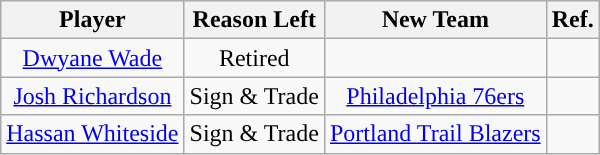<table class="wikitable sortable sortable" style="text-align: center;">
<tr>
<th>Player</th>
<th>Reason Left</th>
<th>New Team</th>
<th>Ref.</th>
</tr>
<tr>
<td><a href='#'>Dwyane Wade</a></td>
<td>Retired</td>
<td></td>
<td></td>
</tr>
<tr>
<td><a href='#'>Josh Richardson</a></td>
<td>Sign & Trade</td>
<td><a href='#'>Philadelphia 76ers</a></td>
<td></td>
</tr>
<tr>
<td><a href='#'>Hassan Whiteside</a></td>
<td>Sign & Trade</td>
<td><a href='#'>Portland Trail Blazers</a></td>
<td></td>
</tr>
</table>
